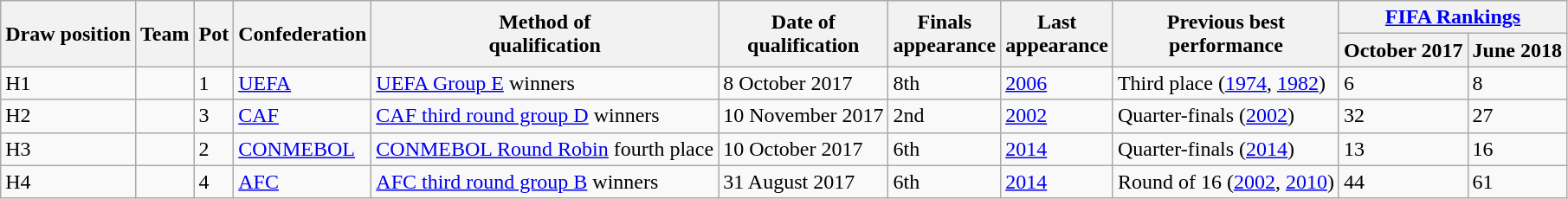<table class="wikitable sortable">
<tr>
<th rowspan=2>Draw position</th>
<th rowspan=2>Team</th>
<th rowspan=2>Pot</th>
<th rowspan=2>Confederation</th>
<th rowspan=2>Method of<br>qualification</th>
<th rowspan=2>Date of<br>qualification</th>
<th rowspan=2 data-sort-type="number">Finals<br>appearance</th>
<th rowspan=2>Last<br>appearance</th>
<th rowspan=2>Previous best<br>performance</th>
<th colspan=2><a href='#'>FIFA Rankings</a></th>
</tr>
<tr>
<th>October 2017</th>
<th>June 2018</th>
</tr>
<tr>
<td>H1</td>
<td style=white-space:nowrap></td>
<td>1</td>
<td><a href='#'>UEFA</a></td>
<td><a href='#'>UEFA Group E</a> winners</td>
<td>8 October 2017</td>
<td>8th</td>
<td><a href='#'>2006</a></td>
<td data-sort-value="6.2">Third place (<a href='#'>1974</a>, <a href='#'>1982</a>)</td>
<td>6</td>
<td>8</td>
</tr>
<tr>
<td>H2</td>
<td style=white-space:nowrap></td>
<td>3</td>
<td><a href='#'>CAF</a></td>
<td><a href='#'>CAF third round group D</a> winners</td>
<td>10 November 2017</td>
<td>2nd</td>
<td><a href='#'>2002</a></td>
<td data-sort-value="4.1">Quarter-finals (<a href='#'>2002</a>)</td>
<td>32</td>
<td>27</td>
</tr>
<tr>
<td>H3</td>
<td style=white-space:nowrap></td>
<td>2</td>
<td><a href='#'>CONMEBOL</a></td>
<td><a href='#'>CONMEBOL Round Robin</a> fourth place</td>
<td>10 October 2017</td>
<td>6th</td>
<td><a href='#'>2014</a></td>
<td data-sort-value="4.1">Quarter-finals (<a href='#'>2014</a>)</td>
<td>13</td>
<td>16</td>
</tr>
<tr>
<td>H4</td>
<td style=white-space:nowrap></td>
<td>4</td>
<td><a href='#'>AFC</a></td>
<td><a href='#'>AFC third round group B</a> winners</td>
<td>31 August 2017</td>
<td>6th</td>
<td><a href='#'>2014</a></td>
<td data-sort-value="3.2">Round of 16 (<a href='#'>2002</a>, <a href='#'>2010</a>)</td>
<td>44</td>
<td>61</td>
</tr>
</table>
